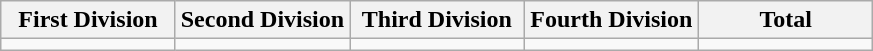<table class="wikitable">
<tr>
<th width="20%">First Division</th>
<th width="20%">Second Division</th>
<th width="20%">Third Division</th>
<th width="20%">Fourth Division</th>
<th width="20%">Total</th>
</tr>
<tr>
<td></td>
<td></td>
<td></td>
<td></td>
<td></td>
</tr>
</table>
